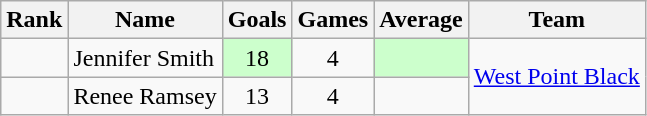<table class="wikitable sortable"  style="text-align:center">
<tr>
<th>Rank</th>
<th>Name</th>
<th>Goals</th>
<th>Games</th>
<th>Average</th>
<th>Team</th>
</tr>
<tr>
<td></td>
<td align="left">Jennifer Smith</td>
<td bgcolor=#ccffcc>18</td>
<td>4</td>
<td bgcolor=#ccffcc></td>
<td align="left" rowspan="2"><a href='#'>West Point Black</a></td>
</tr>
<tr>
<td></td>
<td align="left">Renee Ramsey</td>
<td>13</td>
<td>4</td>
<td></td>
</tr>
</table>
